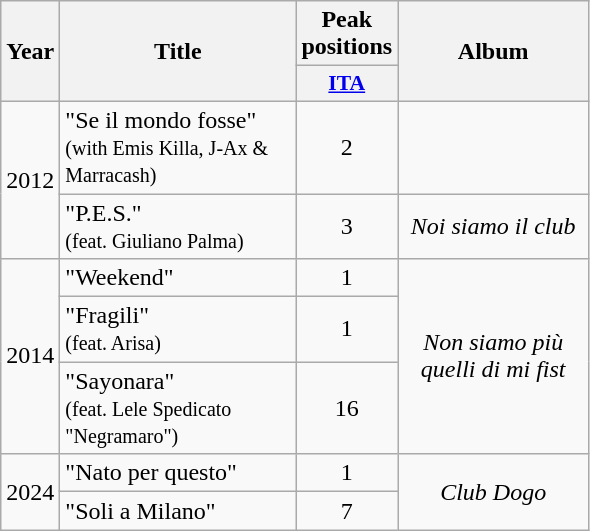<table class="wikitable">
<tr>
<th rowspan="2" style="text-align:center; width:10px;">Year</th>
<th rowspan="2" style="text-align:center; width:150px;">Title</th>
<th style="text-align:center; width:20px;">Peak positions</th>
<th rowspan="2" style="text-align:center; width:120px;">Album</th>
</tr>
<tr>
<th scope="col" style="width:3em;font-size:90%;"><a href='#'>ITA</a><br></th>
</tr>
<tr>
<td style="text-align:center;" rowspan=2>2012</td>
<td>"Se il mondo fosse"<br><small>(with Emis Killa, J-Ax & Marracash)</small></td>
<td style="text-align:center;">2</td>
<td style="text-align:center;"></td>
</tr>
<tr>
<td>"P.E.S."<br><small>(feat. Giuliano Palma)</small></td>
<td style="text-align:center;">3</td>
<td style="text-align:center;"><em>Noi siamo il club</em></td>
</tr>
<tr>
<td style="text-align:center;" rowspan=3>2014</td>
<td>"Weekend"</td>
<td style="text-align:center;">1</td>
<td style="text-align:center;" rowspan=3><em>Non siamo più quelli di mi fist</em></td>
</tr>
<tr>
<td>"Fragili"<br><small>(feat. Arisa)</small></td>
<td style="text-align:center;">1</td>
</tr>
<tr>
<td>"Sayonara"<br><small>(feat. Lele Spedicato "Negramaro")</small></td>
<td style="text-align:center;">16</td>
</tr>
<tr>
<td style="text-align:center;" rowspan="2">2024</td>
<td>"Nato per questo"<br></td>
<td style="text-align:center;">1</td>
<td style="text-align:center;" rowspan="2"><em>Club Dogo</em></td>
</tr>
<tr>
<td>"Soli a Milano"<br></td>
<td style="text-align:center;">7</td>
</tr>
</table>
